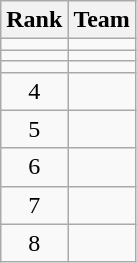<table class="wikitable">
<tr>
<th>Rank</th>
<th>Team</th>
</tr>
<tr>
<td align=center></td>
<td></td>
</tr>
<tr>
<td align=center></td>
<td></td>
</tr>
<tr>
<td align=center></td>
<td></td>
</tr>
<tr>
<td align=center>4</td>
<td></td>
</tr>
<tr>
<td align=center>5</td>
<td></td>
</tr>
<tr>
<td align=center>6</td>
<td></td>
</tr>
<tr>
<td align=center>7</td>
<td></td>
</tr>
<tr>
<td align=center>8</td>
<td></td>
</tr>
</table>
